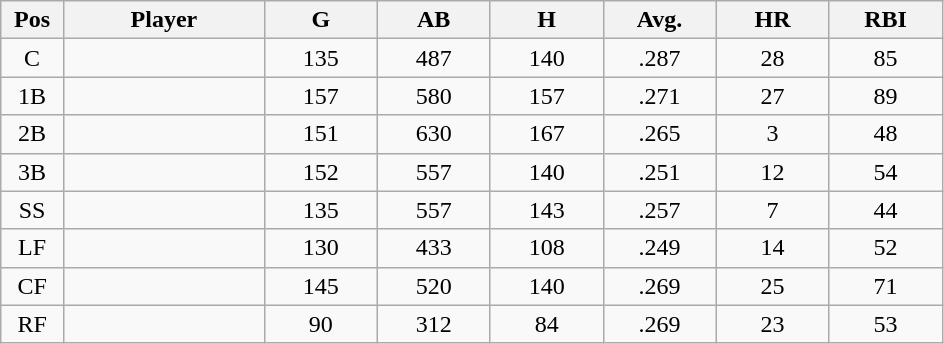<table class="wikitable sortable">
<tr>
<th bgcolor="#DDDDFF" width="5%">Pos</th>
<th bgcolor="#DDDDFF" width="16%">Player</th>
<th bgcolor="#DDDDFF" width="9%">G</th>
<th bgcolor="#DDDDFF" width="9%">AB</th>
<th bgcolor="#DDDDFF" width="9%">H</th>
<th bgcolor="#DDDDFF" width="9%">Avg.</th>
<th bgcolor="#DDDDFF" width="9%">HR</th>
<th bgcolor="#DDDDFF" width="9%">RBI</th>
</tr>
<tr align="center">
<td>C</td>
<td></td>
<td>135</td>
<td>487</td>
<td>140</td>
<td>.287</td>
<td>28</td>
<td>85</td>
</tr>
<tr align="center">
<td>1B</td>
<td></td>
<td>157</td>
<td>580</td>
<td>157</td>
<td>.271</td>
<td>27</td>
<td>89</td>
</tr>
<tr align="center">
<td>2B</td>
<td></td>
<td>151</td>
<td>630</td>
<td>167</td>
<td>.265</td>
<td>3</td>
<td>48</td>
</tr>
<tr align="center">
<td>3B</td>
<td></td>
<td>152</td>
<td>557</td>
<td>140</td>
<td>.251</td>
<td>12</td>
<td>54</td>
</tr>
<tr align="center">
<td>SS</td>
<td></td>
<td>135</td>
<td>557</td>
<td>143</td>
<td>.257</td>
<td>7</td>
<td>44</td>
</tr>
<tr align="center">
<td>LF</td>
<td></td>
<td>130</td>
<td>433</td>
<td>108</td>
<td>.249</td>
<td>14</td>
<td>52</td>
</tr>
<tr align="center">
<td>CF</td>
<td></td>
<td>145</td>
<td>520</td>
<td>140</td>
<td>.269</td>
<td>25</td>
<td>71</td>
</tr>
<tr align="center">
<td>RF</td>
<td></td>
<td>90</td>
<td>312</td>
<td>84</td>
<td>.269</td>
<td>23</td>
<td>53</td>
</tr>
</table>
